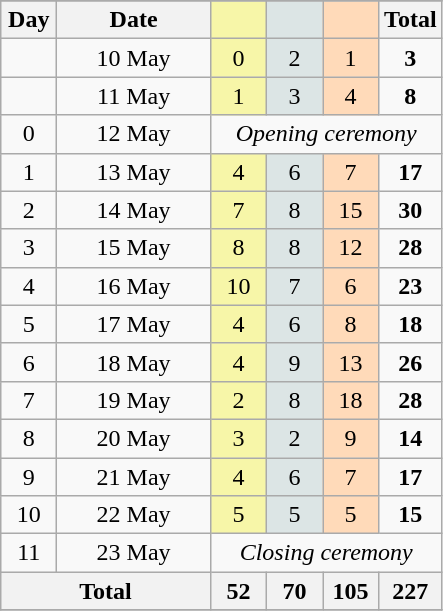<table class="wikitable" style="font-size:100%; text-align:center">
<tr style="background:#efefef;">
</tr>
<tr>
<th width=30><strong>Day</strong></th>
<th width=95><strong>Date</strong></th>
<th width=30 style="background:#F7F6A8;"></th>
<th width=30 style="background:#DCE5E5;"></th>
<th width=30 style="background:#FFDAB9;"></th>
<th width=30><strong>Total</strong></th>
</tr>
<tr>
<td></td>
<td>10 May</td>
<td style="background:#F7F6A8;">0</td>
<td style="background:#DCE5E5;">2</td>
<td style="background:#FFDAB9;">1</td>
<td><strong>3</strong></td>
</tr>
<tr>
<td></td>
<td>11 May</td>
<td style="background:#F7F6A8;">1</td>
<td style="background:#DCE5E5;">3</td>
<td style="background:#FFDAB9;">4</td>
<td><strong>8</strong></td>
</tr>
<tr>
<td>0</td>
<td>12 May</td>
<td colspan="4" style="text-align:left center ;"> <em>Opening ceremony</em></td>
</tr>
<tr>
<td>1</td>
<td>13 May</td>
<td style="background:#F7F6A8;">4</td>
<td style="background:#DCE5E5;">6</td>
<td style="background:#FFDAB9;">7</td>
<td><strong>17</strong></td>
</tr>
<tr>
<td>2</td>
<td>14 May</td>
<td style="background:#F7F6A8;">7</td>
<td style="background:#DCE5E5;">8</td>
<td style="background:#FFDAB9;">15</td>
<td><strong>30</strong></td>
</tr>
<tr>
<td>3</td>
<td>15 May</td>
<td style="background:#F7F6A8;">8</td>
<td style="background:#DCE5E5;">8</td>
<td style="background:#FFDAB9;">12</td>
<td><strong>28</strong></td>
</tr>
<tr>
<td>4</td>
<td>16 May</td>
<td style="background:#F7F6A8;">10</td>
<td style="background:#DCE5E5;">7</td>
<td style="background:#FFDAB9;">6</td>
<td><strong>23</strong></td>
</tr>
<tr>
<td>5</td>
<td>17 May</td>
<td style="background:#F7F6A8;">4</td>
<td style="background:#DCE5E5;">6</td>
<td style="background:#FFDAB9;">8</td>
<td><strong>18</strong></td>
</tr>
<tr>
<td>6</td>
<td>18 May</td>
<td style="background:#F7F6A8;">4</td>
<td style="background:#DCE5E5;">9</td>
<td style="background:#FFDAB9;">13</td>
<td><strong>26</strong></td>
</tr>
<tr>
<td>7</td>
<td>19 May</td>
<td style="background:#F7F6A8;">2</td>
<td style="background:#DCE5E5;">8</td>
<td style="background:#FFDAB9;">18</td>
<td><strong>28</strong></td>
</tr>
<tr>
<td>8</td>
<td>20 May</td>
<td style="background:#F7F6A8;">3</td>
<td style="background:#DCE5E5;">2</td>
<td style="background:#FFDAB9;">9</td>
<td><strong>14</strong></td>
</tr>
<tr>
<td>9</td>
<td>21 May</td>
<td style="background:#F7F6A8;">4</td>
<td style="background:#DCE5E5;">6</td>
<td style="background:#FFDAB9;">7</td>
<td><strong>17</strong></td>
</tr>
<tr>
<td>10</td>
<td>22 May</td>
<td style="background:#F7F6A8;">5</td>
<td style="background:#DCE5E5;">5</td>
<td style="background:#FFDAB9;">5</td>
<td><strong>15</strong></td>
</tr>
<tr>
<td>11</td>
<td>23 May</td>
<td colspan="4" style="text-align:left center ;"> <em>Closing ceremony</em></td>
</tr>
<tr>
<th colspan="2">Total</th>
<th>52</th>
<th>70</th>
<th>105</th>
<th>227</th>
</tr>
<tr>
</tr>
</table>
